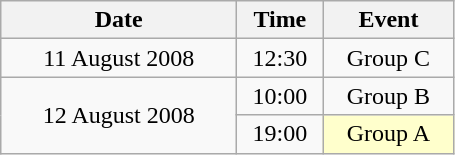<table class = "wikitable" style="text-align:center;">
<tr>
<th width=150>Date</th>
<th width=50>Time</th>
<th width=80>Event</th>
</tr>
<tr>
<td>11 August 2008</td>
<td>12:30</td>
<td>Group C</td>
</tr>
<tr>
<td rowspan=2>12 August 2008</td>
<td>10:00</td>
<td>Group B</td>
</tr>
<tr>
<td>19:00</td>
<td bgcolor=ffffcc>Group A</td>
</tr>
</table>
